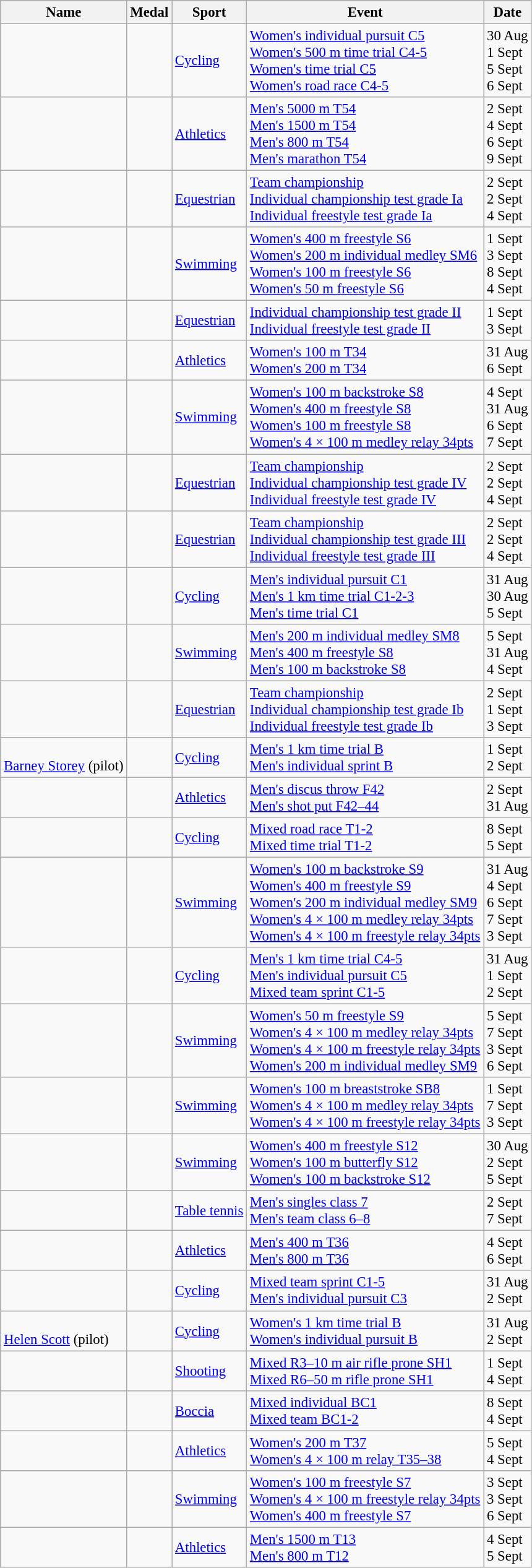<table class="wikitable sortable" style="font-size:95%">
<tr>
<th>Name</th>
<th>Medal</th>
<th>Sport</th>
<th>Event</th>
<th>Date</th>
</tr>
<tr>
<td></td>
<td><br> <br> <br> <br></td>
<td><a href='#'>Cycling</a></td>
<td><a href='#'>Women's individual pursuit C5</a> <br> <a href='#'>Women's 500 m time trial C4-5</a><br><a href='#'>Women's time trial C5</a><br><a href='#'>Women's road race C4-5</a></td>
<td>30 Aug<br>1 Sept<br>5 Sept<br>6 Sept</td>
</tr>
<tr>
<td></td>
<td> <br>   <br> <br> </td>
<td><a href='#'>Athletics</a></td>
<td><a href='#'>Men's 5000 m T54</a><br><a href='#'>Men's 1500 m T54</a><br><a href='#'>Men's 800 m T54</a><br><a href='#'>Men's marathon T54</a></td>
<td>2 Sept<br>4 Sept<br>6 Sept<br>9 Sept</td>
</tr>
<tr>
<td></td>
<td> <br>  <br> </td>
<td><a href='#'>Equestrian</a></td>
<td><a href='#'>Team championship</a><br><a href='#'>Individual championship test grade Ia</a><br><a href='#'>Individual freestyle test grade Ia</a></td>
<td>2 Sept<br>2 Sept<br>4 Sept</td>
</tr>
<tr>
<td></td>
<td> <br> <br>  <br> </td>
<td><a href='#'>Swimming</a></td>
<td><a href='#'>Women's 400 m freestyle S6</a><br><a href='#'>Women's 200 m individual medley SM6</a><br><a href='#'>Women's 100 m freestyle S6</a><br><a href='#'>Women's 50 m freestyle S6</a></td>
<td>1 Sept<br>3 Sept<br>8 Sept<br>4 Sept</td>
</tr>
<tr>
<td></td>
<td> <br> </td>
<td><a href='#'>Equestrian</a></td>
<td><a href='#'>Individual championship test grade II</a><br><a href='#'>Individual freestyle test grade II</a></td>
<td>1 Sept<br>3 Sept</td>
</tr>
<tr>
<td></td>
<td> <br> </td>
<td><a href='#'>Athletics</a></td>
<td><a href='#'>Women's 100 m T34</a><br><a href='#'>Women's 200 m T34</a></td>
<td>31 Aug<br>6 Sept</td>
</tr>
<tr>
<td></td>
<td> <br> <br><br></td>
<td><a href='#'>Swimming</a></td>
<td><a href='#'>Women's 100 m backstroke S8</a><br><a href='#'>Women's 400 m freestyle S8</a><br><a href='#'>Women's 100 m freestyle S8</a><br><a href='#'>Women's 4 × 100 m medley relay 34pts</a></td>
<td>4 Sept<br>31 Aug<br>6 Sept<br>7 Sept</td>
</tr>
<tr>
<td></td>
<td> <br> <br></td>
<td><a href='#'>Equestrian</a></td>
<td><a href='#'>Team championship</a><br><a href='#'>Individual championship test grade IV</a><br><a href='#'>Individual freestyle test grade IV</a></td>
<td>2 Sept<br>2 Sept<br>4 Sept</td>
</tr>
<tr>
<td></td>
<td> <br> <br></td>
<td><a href='#'>Equestrian</a></td>
<td><a href='#'>Team championship</a><br><a href='#'>Individual championship test grade III</a><br><a href='#'>Individual freestyle test grade III</a></td>
<td>2 Sept<br>2 Sept<br>4 Sept</td>
</tr>
<tr>
<td></td>
<td> <br>  <br></td>
<td><a href='#'>Cycling</a></td>
<td><a href='#'>Men's individual pursuit C1</a> <br> <a href='#'>Men's 1 km time trial C1-2-3</a><br> <a href='#'>Men's time trial C1</a></td>
<td>31 Aug<br>30 Aug<br>5 Sept</td>
</tr>
<tr>
<td></td>
<td><br> <br> </td>
<td><a href='#'>Swimming</a></td>
<td><a href='#'>Men's 200 m individual medley SM8</a><br> <a href='#'>Men's 400 m freestyle S8</a> <br> <a href='#'>Men's 100 m backstroke S8</a></td>
<td>5 Sept<br>31 Aug<br>4 Sept</td>
</tr>
<tr>
<td></td>
<td> <br>  <br> </td>
<td><a href='#'>Equestrian</a></td>
<td><a href='#'>Team championship</a><br><a href='#'>Individual championship test grade Ib</a> <br><a href='#'>Individual freestyle test grade Ib</a></td>
<td>2 Sept<br>1 Sept<br>3 Sept</td>
</tr>
<tr>
<td> <br> <a href='#'>Barney Storey</a> (pilot)</td>
<td> <br> </td>
<td><a href='#'>Cycling</a></td>
<td><a href='#'>Men's 1 km time trial B</a><br><a href='#'>Men's individual sprint B</a></td>
<td>1 Sept<br>2 Sept</td>
</tr>
<tr>
<td></td>
<td> <br> </td>
<td><a href='#'>Athletics</a></td>
<td><a href='#'>Men's discus throw F42</a> <br> <a href='#'>Men's shot put F42–44</a></td>
<td>2 Sept<br>31 Aug</td>
</tr>
<tr>
<td></td>
<td> <br> </td>
<td><a href='#'>Cycling</a></td>
<td><a href='#'>Mixed road race T1-2</a><br><a href='#'>Mixed time trial T1-2</a></td>
<td>8 Sept<br>5 Sept</td>
</tr>
<tr>
<td></td>
<td> <br>  <br> <br> <br></td>
<td><a href='#'>Swimming</a></td>
<td><a href='#'>Women's 100 m backstroke S9</a> <br> <a href='#'>Women's 400 m freestyle S9</a> <br> <a href='#'>Women's 200 m individual medley SM9</a><br> <a href='#'>Women's 4 × 100 m medley relay 34pts</a> <br> <a href='#'>Women's 4 × 100 m freestyle relay 34pts</a></td>
<td>31 Aug<br>4 Sept<br>6 Sept<br>7 Sept<br>3 Sept</td>
</tr>
<tr>
<td></td>
<td> <br> <br></td>
<td><a href='#'>Cycling</a></td>
<td><a href='#'>Men's 1 km time trial C4-5</a> <br> <a href='#'>Men's individual pursuit C5</a> <br><a href='#'>Mixed team sprint C1-5</a></td>
<td>31 Aug<br>1 Sept<br>2 Sept</td>
</tr>
<tr>
<td></td>
<td> <br> <br> <br></td>
<td><a href='#'>Swimming</a></td>
<td><a href='#'>Women's 50 m freestyle S9</a> <br> <a href='#'>Women's 4 × 100 m medley relay 34pts</a><br><a href='#'>Women's 4 × 100 m freestyle relay 34pts</a><br><a href='#'>Women's 200 m individual medley SM9</a></td>
<td>5 Sept<br>7 Sept<br>3 Sept<br>6 Sept</td>
</tr>
<tr>
<td></td>
<td> <br> <br></td>
<td><a href='#'>Swimming</a></td>
<td><a href='#'>Women's 100 m breaststroke SB8</a> <br> <a href='#'>Women's 4 × 100 m medley relay 34pts</a><br><a href='#'>Women's 4 × 100 m freestyle relay 34pts</a></td>
<td>1 Sept<br>7 Sept<br>3 Sept</td>
</tr>
<tr>
<td></td>
<td> <br>  <br> </td>
<td><a href='#'>Swimming</a></td>
<td><a href='#'>Women's 400 m freestyle S12</a> <br> <a href='#'>Women's 100 m butterfly S12</a> <br><a href='#'>Women's 100 m backstroke S12</a></td>
<td>30 Aug<br>2 Sept<br>5 Sept</td>
</tr>
<tr>
<td></td>
<td> <br> </td>
<td><a href='#'>Table tennis</a></td>
<td><a href='#'>Men's singles class 7</a><br><a href='#'>Men's team class 6–8</a></td>
<td>2 Sept<br>7 Sept</td>
</tr>
<tr>
<td></td>
<td> <br> </td>
<td><a href='#'>Athletics</a></td>
<td><a href='#'>Men's 400 m T36</a> <br> <a href='#'>Men's 800 m T36</a></td>
<td>4 Sept<br>6 Sept</td>
</tr>
<tr>
<td></td>
<td> <br> </td>
<td><a href='#'>Cycling</a></td>
<td><a href='#'>Mixed team sprint C1-5</a><br><a href='#'>Men's individual pursuit C3</a></td>
<td>31 Aug<br>2 Sept</td>
</tr>
<tr>
<td><br><a href='#'>Helen Scott</a> (pilot)</td>
<td> <br> </td>
<td><a href='#'>Cycling</a></td>
<td><a href='#'>Women's 1 km time trial B</a> <br> <a href='#'>Women's individual pursuit B</a></td>
<td>31 Aug<br>2 Sept</td>
</tr>
<tr>
<td></td>
<td> <br> </td>
<td><a href='#'>Shooting</a></td>
<td><a href='#'>Mixed R3–10 m air rifle prone SH1</a><br><a href='#'>Mixed R6–50 m rifle prone SH1</a></td>
<td>1 Sept<br>4 Sept</td>
</tr>
<tr>
<td></td>
<td> <br> </td>
<td><a href='#'>Boccia</a></td>
<td><a href='#'>Mixed individual BC1</a><br><a href='#'>Mixed team BC1-2</a></td>
<td>8 Sept<br>4 Sept</td>
</tr>
<tr>
<td></td>
<td> <br> </td>
<td><a href='#'>Athletics</a></td>
<td><a href='#'>Women's 200 m T37</a> <br> <a href='#'>Women's 4 × 100 m relay T35–38</a></td>
<td>5 Sept<br>4 Sept</td>
</tr>
<tr>
<td></td>
<td> <br>  <br> </td>
<td><a href='#'>Swimming</a></td>
<td><a href='#'>Women's 100 m freestyle S7</a> <br> <a href='#'>Women's 4 × 100 m freestyle relay 34pts</a> <br> <a href='#'>Women's 400 m freestyle S7</a></td>
<td>3 Sept<br>3 Sept <br>6 Sept</td>
</tr>
<tr>
<td></td>
<td> <br> </td>
<td><a href='#'>Athletics</a></td>
<td><a href='#'>Men's 1500 m T13</a><br><a href='#'>Men's 800 m T12</a></td>
<td>4 Sept<br>5 Sept</td>
</tr>
</table>
